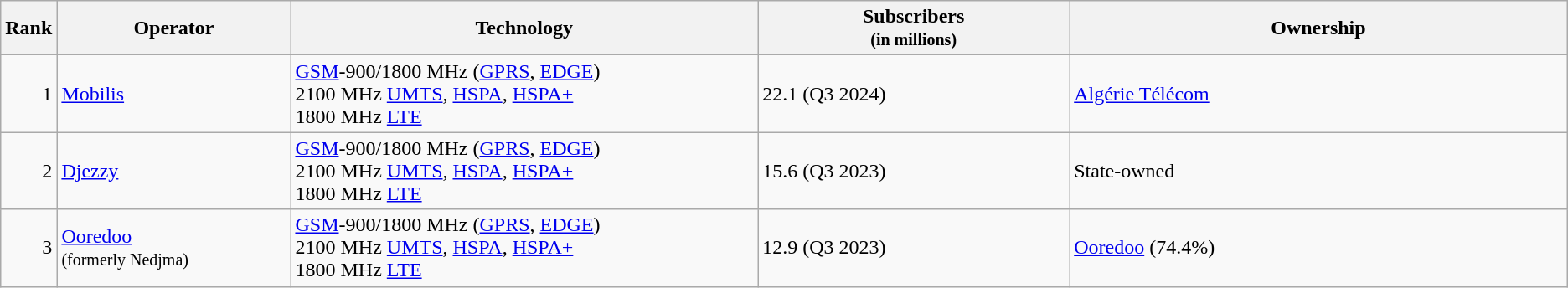<table class="wikitable">
<tr>
<th style="width:3%;">Rank</th>
<th style="width:15%;">Operator</th>
<th style="width:30%;">Technology</th>
<th style="width:20%;">Subscribers<br><small>(in millions)</small></th>
<th style="width:32%;">Ownership</th>
</tr>
<tr>
<td align=right>1</td>
<td><a href='#'>Mobilis</a></td>
<td><a href='#'>GSM</a>-900/1800 MHz (<a href='#'>GPRS</a>, <a href='#'>EDGE</a>) <br> 2100 MHz <a href='#'>UMTS</a>, <a href='#'>HSPA</a>, <a href='#'>HSPA+</a><br> 1800 MHz <a href='#'>LTE</a></td>
<td>22.1 (Q3 2024)</td>
<td><a href='#'>Algérie Télécom</a></td>
</tr>
<tr>
<td align=right>2</td>
<td><a href='#'>Djezzy</a></td>
<td><a href='#'>GSM</a>-900/1800 MHz (<a href='#'>GPRS</a>, <a href='#'>EDGE</a>) <br> 2100 MHz <a href='#'>UMTS</a>, <a href='#'>HSPA</a>, <a href='#'>HSPA+</a><br> 1800 MHz <a href='#'>LTE</a></td>
<td>15.6 (Q3 2023)</td>
<td>State-owned</td>
</tr>
<tr>
<td align=right>3</td>
<td><a href='#'>Ooredoo</a><br><small>(formerly Nedjma)</small></td>
<td><a href='#'>GSM</a>-900/1800 MHz (<a href='#'>GPRS</a>, <a href='#'>EDGE</a>) <br> 2100 MHz <a href='#'>UMTS</a>, <a href='#'>HSPA</a>, <a href='#'>HSPA+</a><br> 1800 MHz <a href='#'>LTE</a></td>
<td>12.9 (Q3 2023)</td>
<td><a href='#'>Ooredoo</a> (74.4%)</td>
</tr>
</table>
